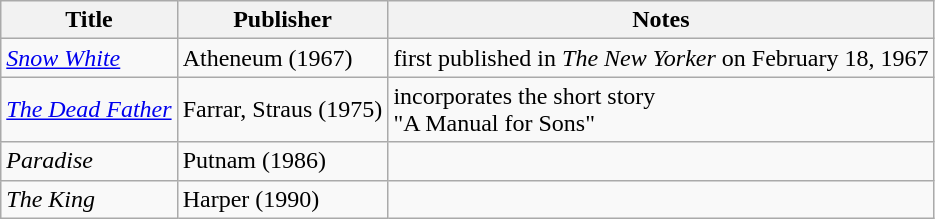<table class="wikitable">
<tr>
<th>Title</th>
<th>Publisher</th>
<th>Notes</th>
</tr>
<tr>
<td><em><a href='#'>Snow White</a></em></td>
<td>Atheneum (1967)</td>
<td>first published in <em>The New Yorker</em> on February 18, 1967</td>
</tr>
<tr>
<td><em><a href='#'>The Dead Father</a></em></td>
<td>Farrar, Straus (1975)</td>
<td>incorporates the short story<br>"A Manual for Sons"</td>
</tr>
<tr>
<td><em>Paradise</em></td>
<td>Putnam (1986)</td>
<td></td>
</tr>
<tr>
<td><em>The King</em></td>
<td>Harper (1990)</td>
<td></td>
</tr>
</table>
